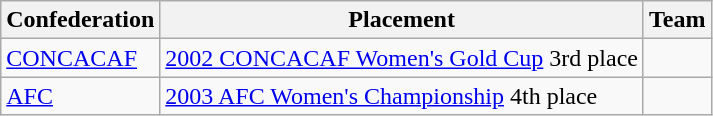<table class=wikitable>
<tr>
<th>Confederation</th>
<th>Placement</th>
<th>Team</th>
</tr>
<tr>
<td><a href='#'>CONCACAF</a></td>
<td><a href='#'>2002 CONCACAF Women's Gold Cup</a> 3rd place</td>
<td></td>
</tr>
<tr>
<td><a href='#'>AFC</a></td>
<td><a href='#'>2003 AFC Women's Championship</a> 4th place</td>
<td></td>
</tr>
</table>
